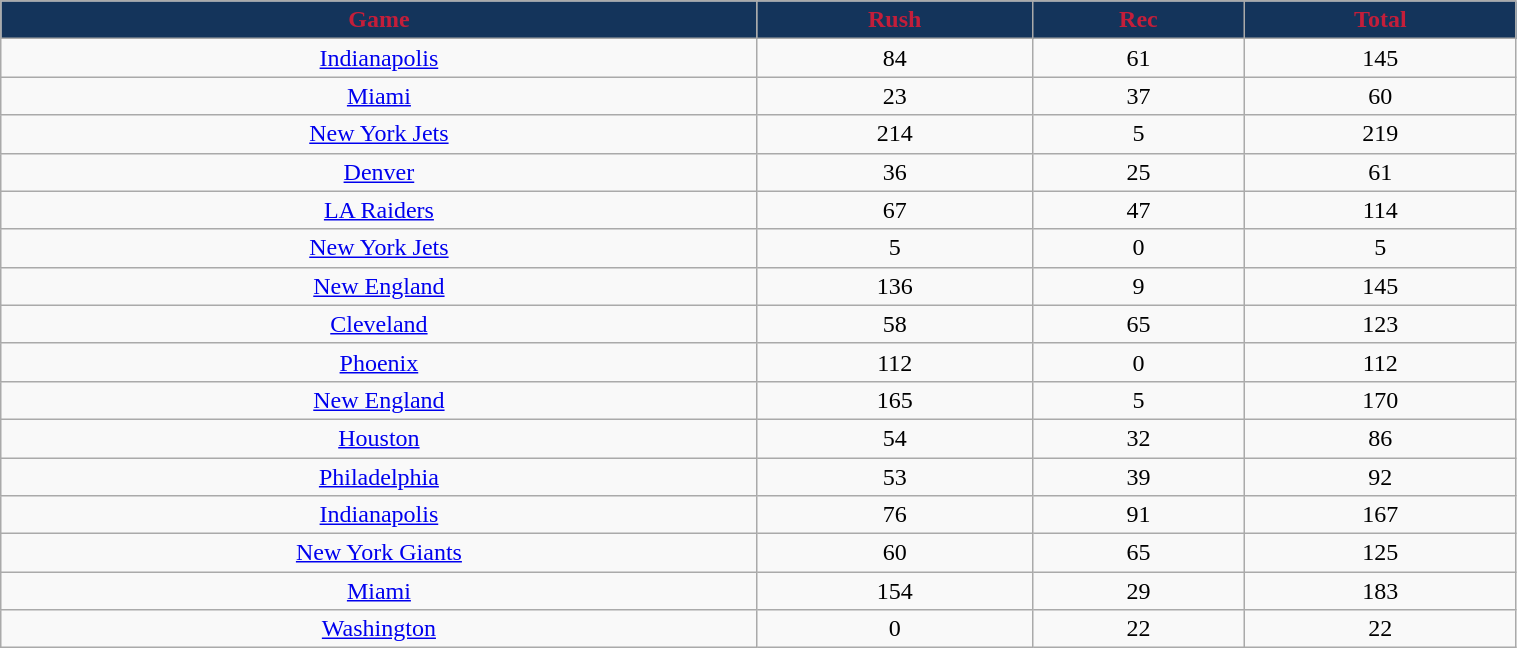<table class="wikitable" width="80%">
<tr>
<th style="background:#14345B;color:#C41E3A;">Game</th>
<th style="background:#14345B;color:#C41E3A;">Rush</th>
<th style="background:#14345B;color:#C41E3A;">Rec</th>
<th style="background:#14345B;color:#C41E3A;">Total</th>
</tr>
<tr align="center" bgcolor="">
<td><a href='#'>Indianapolis</a></td>
<td>84</td>
<td>61</td>
<td>145</td>
</tr>
<tr align="center" bgcolor="">
<td><a href='#'>Miami</a></td>
<td>23</td>
<td>37</td>
<td>60</td>
</tr>
<tr align="center" bgcolor="">
<td><a href='#'>New York Jets</a></td>
<td>214</td>
<td>5</td>
<td>219</td>
</tr>
<tr align="center" bgcolor="">
<td><a href='#'>Denver</a></td>
<td>36</td>
<td>25</td>
<td>61</td>
</tr>
<tr align="center" bgcolor="">
<td><a href='#'>LA Raiders</a></td>
<td>67</td>
<td>47</td>
<td>114</td>
</tr>
<tr align="center" bgcolor="">
<td><a href='#'>New York Jets</a></td>
<td>5</td>
<td>0</td>
<td>5</td>
</tr>
<tr align="center" bgcolor="">
<td><a href='#'>New England</a></td>
<td>136</td>
<td>9</td>
<td>145</td>
</tr>
<tr align="center" bgcolor="">
<td><a href='#'>Cleveland</a></td>
<td>58</td>
<td>65</td>
<td>123</td>
</tr>
<tr align="center" bgcolor="">
<td><a href='#'>Phoenix</a></td>
<td>112</td>
<td>0</td>
<td>112</td>
</tr>
<tr align="center" bgcolor="">
<td><a href='#'>New England</a></td>
<td>165</td>
<td>5</td>
<td>170</td>
</tr>
<tr align="center" bgcolor="">
<td><a href='#'>Houston</a></td>
<td>54</td>
<td>32</td>
<td>86</td>
</tr>
<tr align="center" bgcolor="">
<td><a href='#'>Philadelphia</a></td>
<td>53</td>
<td>39</td>
<td>92</td>
</tr>
<tr align="center" bgcolor="">
<td><a href='#'>Indianapolis</a></td>
<td>76</td>
<td>91</td>
<td>167</td>
</tr>
<tr align="center" bgcolor="">
<td><a href='#'>New York Giants</a></td>
<td>60</td>
<td>65</td>
<td>125</td>
</tr>
<tr align="center" bgcolor="">
<td><a href='#'>Miami</a></td>
<td>154</td>
<td>29</td>
<td>183</td>
</tr>
<tr align="center" bgcolor="">
<td><a href='#'>Washington</a></td>
<td>0</td>
<td>22</td>
<td>22</td>
</tr>
</table>
